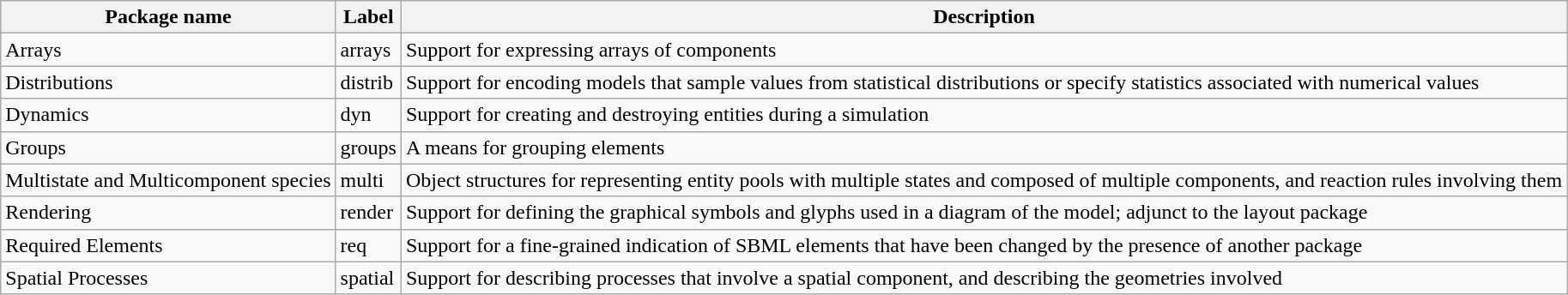<table class="wikitable">
<tr>
<th>Package name</th>
<th>Label</th>
<th>Description</th>
</tr>
<tr>
<td>Arrays</td>
<td>arrays</td>
<td>Support for expressing arrays of components</td>
</tr>
<tr>
<td>Distributions</td>
<td>distrib</td>
<td>Support for encoding models that sample values from statistical distributions or specify statistics associated with numerical values</td>
</tr>
<tr>
<td>Dynamics</td>
<td>dyn</td>
<td>Support for creating and destroying entities during a simulation</td>
</tr>
<tr>
<td>Groups</td>
<td>groups</td>
<td>A means for grouping elements</td>
</tr>
<tr>
<td>Multistate and Multicomponent species</td>
<td>multi</td>
<td>Object structures for representing entity pools with multiple states and composed of multiple components, and reaction rules involving them</td>
</tr>
<tr>
<td>Rendering</td>
<td>render</td>
<td>Support for defining the graphical symbols and glyphs used in a diagram of the model; adjunct to the layout package</td>
</tr>
<tr>
<td>Required Elements</td>
<td>req</td>
<td>Support for a fine-grained indication of SBML elements that have been changed by the presence of another package</td>
</tr>
<tr>
<td>Spatial Processes</td>
<td>spatial</td>
<td>Support for describing processes that involve a spatial component, and describing the geometries involved</td>
</tr>
</table>
